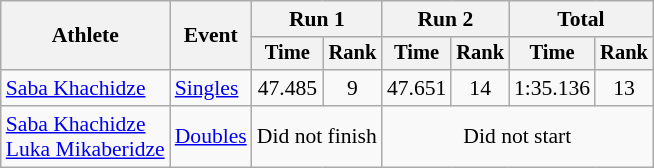<table class="wikitable" style="font-size:90%">
<tr>
<th rowspan="2">Athlete</th>
<th rowspan="2">Event</th>
<th colspan="2">Run 1</th>
<th colspan="2">Run 2</th>
<th colspan="2">Total</th>
</tr>
<tr style="font-size:95%">
<th>Time</th>
<th>Rank</th>
<th>Time</th>
<th>Rank</th>
<th>Time</th>
<th>Rank</th>
</tr>
<tr align=center>
<td align=left><a href='#'>Saba Khachidze</a></td>
<td align=left><a href='#'>Singles</a></td>
<td>47.485</td>
<td>9</td>
<td>47.651</td>
<td>14</td>
<td>1:35.136</td>
<td>13</td>
</tr>
<tr align=center>
<td align=left><a href='#'>Saba Khachidze</a><br><a href='#'>Luka Mikaberidze</a></td>
<td align=left><a href='#'>Doubles</a></td>
<td colspan=2>Did not finish</td>
<td colspan=4>Did not start</td>
</tr>
</table>
